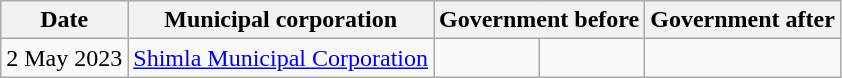<table class="wikitable sortable">
<tr>
<th>Date</th>
<th>Municipal corporation</th>
<th colspan="2">Government before</th>
<th colspan=2>Government after</th>
</tr>
<tr>
<td>2 May 2023</td>
<td><a href='#'>Shimla Municipal Corporation</a></td>
<td></td>
<td></td>
</tr>
</table>
